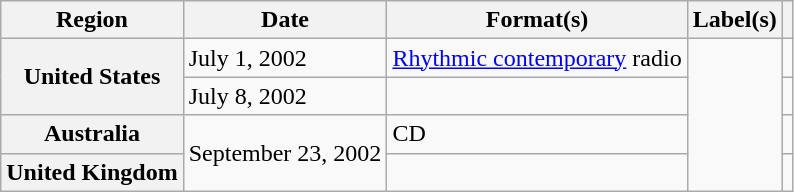<table class="wikitable plainrowheaders">
<tr>
<th scope="col">Region</th>
<th scope="col">Date</th>
<th scope="col">Format(s)</th>
<th scope="col">Label(s)</th>
<th scope="col"></th>
</tr>
<tr>
<th scope="row" rowspan="2">United States</th>
<td>July 1, 2002</td>
<td><a href='#'>Rhythmic contemporary</a> radio</td>
<td rowspan="4"></td>
<td align="center"></td>
</tr>
<tr>
<td>July 8, 2002</td>
<td></td>
<td align="center"></td>
</tr>
<tr>
<th scope="row">Australia</th>
<td rowspan="2">September 23, 2002</td>
<td>CD</td>
<td align="center"></td>
</tr>
<tr>
<th scope="row">United Kingdom</th>
<td></td>
<td align="center"></td>
</tr>
</table>
